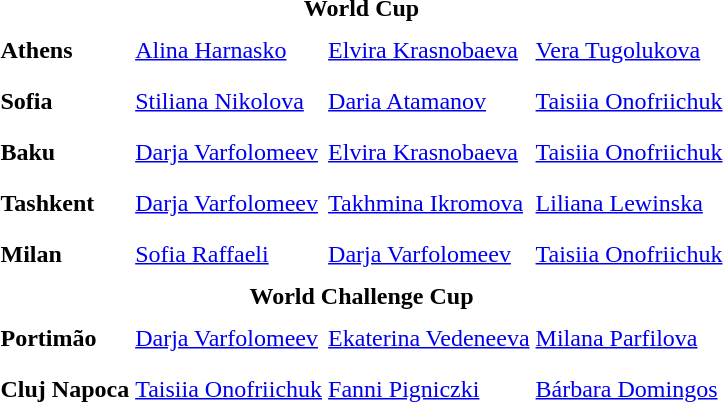<table>
<tr>
<td colspan="4" style="text-align:center;"><strong>World Cup</strong></td>
</tr>
<tr>
<th scope=row style="text-align:left">Athens</th>
<td style="height:30px;"> <a href='#'>Alina Harnasko</a></td>
<td style="height:30px;"> <a href='#'>Elvira Krasnobaeva</a></td>
<td style="height:30px;"> <a href='#'>Vera Tugolukova</a></td>
</tr>
<tr>
<th scope=row style="text-align:left">Sofia</th>
<td style="height:30px;"> <a href='#'>Stiliana Nikolova</a></td>
<td style="height:30px;"> <a href='#'>Daria Atamanov</a></td>
<td style="height:30px;"> <a href='#'>Taisiia Onofriichuk</a></td>
</tr>
<tr>
<th scope=row style="text-align:left">Baku</th>
<td style="height:30px;"> <a href='#'>Darja Varfolomeev</a></td>
<td style="height:30px;"> <a href='#'>Elvira Krasnobaeva</a></td>
<td style="height:30px;"> <a href='#'>Taisiia Onofriichuk</a></td>
</tr>
<tr>
<th scope=row style="text-align:left">Tashkent</th>
<td style="height:30px;"> <a href='#'>Darja Varfolomeev</a></td>
<td style="height:30px;"> <a href='#'>Takhmina Ikromova</a></td>
<td style="height:30px;"> <a href='#'>Liliana Lewinska</a></td>
</tr>
<tr>
<th scope=row style="text-align:left">Milan</th>
<td style="height:30px;"> <a href='#'>Sofia Raffaeli</a></td>
<td style="height:30px;"> <a href='#'>Darja Varfolomeev</a></td>
<td style="height:30px;"> <a href='#'>Taisiia Onofriichuk</a></td>
</tr>
<tr>
<td colspan="4" style="text-align:center;"><strong>World Challenge Cup</strong></td>
</tr>
<tr>
<th scope=row style="text-align:left">Portimão</th>
<td style="height:30px;"> <a href='#'>Darja Varfolomeev</a></td>
<td style="height:30px;"> <a href='#'>Ekaterina Vedeneeva</a></td>
<td style="height:30px;"> <a href='#'>Milana Parfilova</a></td>
</tr>
<tr>
<th scope=row style="text-align:left">Cluj Napoca</th>
<td style="height:30px;"> <a href='#'>Taisiia Onofriichuk</a></td>
<td style="height:30px;"> <a href='#'>Fanni Pigniczki</a></td>
<td style="height:30px;"> <a href='#'>Bárbara Domingos</a></td>
</tr>
<tr>
</tr>
</table>
